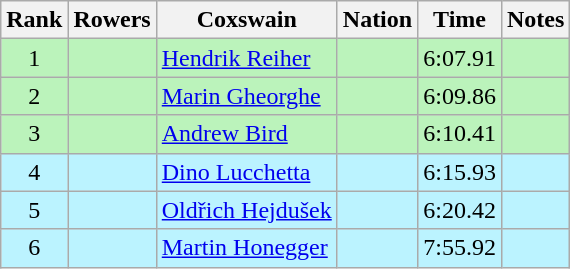<table class="wikitable sortable" style="text-align:center">
<tr>
<th>Rank</th>
<th>Rowers</th>
<th>Coxswain</th>
<th>Nation</th>
<th>Time</th>
<th>Notes</th>
</tr>
<tr bgcolor=bbf3bb>
<td>1</td>
<td align=left data-sort-value="Eichwurzel, Bernd"></td>
<td align=left data-sort-value="Reiher, Hendrik"><a href='#'>Hendrik Reiher</a></td>
<td align=left></td>
<td>6:07.91</td>
<td></td>
</tr>
<tr bgcolor=bbf3bb>
<td>2</td>
<td align=left data-sort-value="Popescu, Dimitrie"></td>
<td align=left data-sort-value="Gheorghe, Marin"><a href='#'>Marin Gheorghe</a></td>
<td align=left></td>
<td>6:09.86</td>
<td></td>
</tr>
<tr bgcolor=bbf3bb>
<td>3</td>
<td align=left data-sort-value="Johnston, Greg"></td>
<td align=left data-sort-value="Andrew, Bird"><a href='#'>Andrew Bird</a></td>
<td align=left></td>
<td>6:10.41</td>
<td></td>
</tr>
<tr bgcolor=bbf3ff>
<td>4</td>
<td align=left data-sort-value="Carando, Giuseppe"></td>
<td align=left data-sort-value="Lucchetta, Dino"><a href='#'>Dino Lucchetta</a></td>
<td align=left></td>
<td>6:15.93</td>
<td></td>
</tr>
<tr bgcolor=bbf3ff>
<td>5</td>
<td align=left data-sort-value="Doleček, Milan"></td>
<td align=left data-sort-value="Hejdušek, Oldřich"><a href='#'>Oldřich Hejdušek</a></td>
<td align=left></td>
<td>6:20.42</td>
<td></td>
</tr>
<tr bgcolor=bbf3ff>
<td>6</td>
<td align=left data-sort-value="Hotz, Marcel"></td>
<td align=left data-sort-value="Honegger, Martin"><a href='#'>Martin Honegger</a></td>
<td align=left></td>
<td>7:55.92</td>
<td></td>
</tr>
</table>
